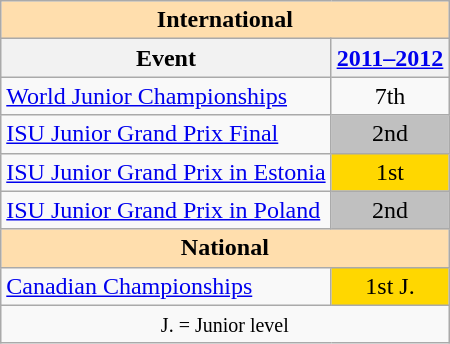<table class="wikitable" style="text-align:center">
<tr>
<th style="background-color: #ffdead; " colspan=2 align=center><strong>International</strong></th>
</tr>
<tr>
<th>Event</th>
<th><a href='#'>2011–2012</a></th>
</tr>
<tr>
<td align=left><a href='#'>World Junior Championships</a></td>
<td>7th</td>
</tr>
<tr>
<td align=left><a href='#'>ISU Junior Grand Prix Final</a></td>
<td bgcolor=silver>2nd</td>
</tr>
<tr>
<td align=left><a href='#'>ISU Junior Grand Prix in Estonia</a></td>
<td bgcolor=gold>1st</td>
</tr>
<tr>
<td align=left><a href='#'>ISU Junior Grand Prix in Poland</a></td>
<td bgcolor=silver>2nd</td>
</tr>
<tr>
<th style="background-color: #ffdead; " colspan=2 align=center><strong>National</strong></th>
</tr>
<tr>
<td align=left><a href='#'>Canadian Championships</a></td>
<td bgcolor=gold>1st J.</td>
</tr>
<tr>
<td colspan=2 align=center><small> J. = Junior level </small></td>
</tr>
</table>
